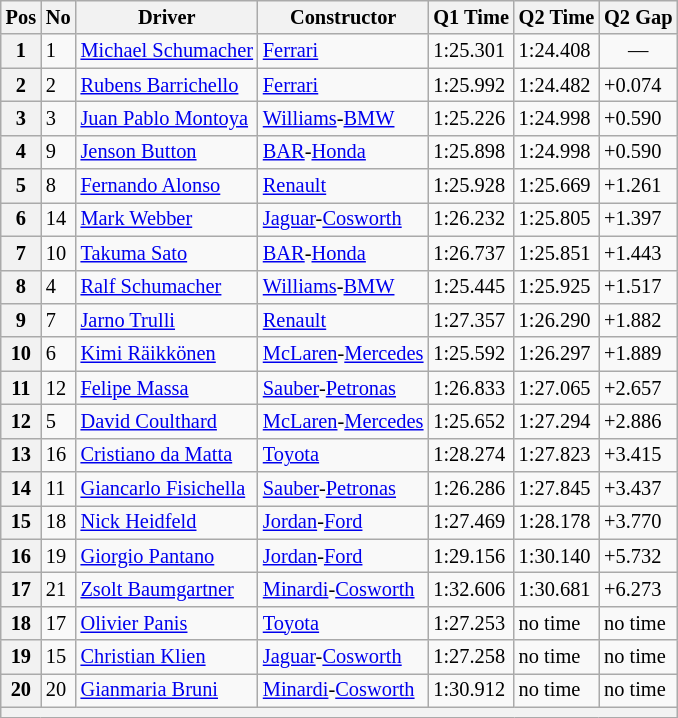<table class="wikitable sortable" style="font-size: 85%;">
<tr>
<th>Pos</th>
<th>No</th>
<th>Driver</th>
<th>Constructor</th>
<th>Q1 Time</th>
<th>Q2 Time</th>
<th>Q2 Gap</th>
</tr>
<tr>
<th>1</th>
<td>1</td>
<td> <a href='#'>Michael Schumacher</a></td>
<td><a href='#'>Ferrari</a></td>
<td>1:25.301</td>
<td>1:24.408</td>
<td align="center">—</td>
</tr>
<tr>
<th>2</th>
<td>2</td>
<td> <a href='#'>Rubens Barrichello</a></td>
<td><a href='#'>Ferrari</a></td>
<td>1:25.992</td>
<td>1:24.482</td>
<td>+0.074</td>
</tr>
<tr>
<th>3</th>
<td>3</td>
<td> <a href='#'>Juan Pablo Montoya</a></td>
<td><a href='#'>Williams</a>-<a href='#'>BMW</a></td>
<td>1:25.226</td>
<td>1:24.998</td>
<td>+0.590</td>
</tr>
<tr>
<th>4</th>
<td>9</td>
<td> <a href='#'>Jenson Button</a></td>
<td><a href='#'>BAR</a>-<a href='#'>Honda</a></td>
<td>1:25.898</td>
<td>1:24.998</td>
<td>+0.590</td>
</tr>
<tr>
<th>5</th>
<td>8</td>
<td> <a href='#'>Fernando Alonso</a></td>
<td><a href='#'>Renault</a></td>
<td>1:25.928</td>
<td>1:25.669</td>
<td>+1.261</td>
</tr>
<tr>
<th>6</th>
<td>14</td>
<td> <a href='#'>Mark Webber</a></td>
<td><a href='#'>Jaguar</a>-<a href='#'>Cosworth</a></td>
<td>1:26.232</td>
<td>1:25.805</td>
<td>+1.397</td>
</tr>
<tr>
<th>7</th>
<td>10</td>
<td> <a href='#'>Takuma Sato</a></td>
<td><a href='#'>BAR</a>-<a href='#'>Honda</a></td>
<td>1:26.737</td>
<td>1:25.851</td>
<td>+1.443</td>
</tr>
<tr>
<th>8</th>
<td>4</td>
<td> <a href='#'>Ralf Schumacher</a></td>
<td><a href='#'>Williams</a>-<a href='#'>BMW</a></td>
<td>1:25.445</td>
<td>1:25.925</td>
<td>+1.517</td>
</tr>
<tr>
<th>9</th>
<td>7</td>
<td> <a href='#'>Jarno Trulli</a></td>
<td><a href='#'>Renault</a></td>
<td>1:27.357</td>
<td>1:26.290</td>
<td>+1.882</td>
</tr>
<tr>
<th>10</th>
<td>6</td>
<td> <a href='#'>Kimi Räikkönen</a></td>
<td><a href='#'>McLaren</a>-<a href='#'>Mercedes</a></td>
<td>1:25.592</td>
<td>1:26.297</td>
<td>+1.889</td>
</tr>
<tr>
<th>11</th>
<td>12</td>
<td> <a href='#'>Felipe Massa</a></td>
<td><a href='#'>Sauber</a>-<a href='#'>Petronas</a></td>
<td>1:26.833</td>
<td>1:27.065</td>
<td>+2.657</td>
</tr>
<tr>
<th>12</th>
<td>5</td>
<td> <a href='#'>David Coulthard</a></td>
<td><a href='#'>McLaren</a>-<a href='#'>Mercedes</a></td>
<td>1:25.652</td>
<td>1:27.294</td>
<td>+2.886</td>
</tr>
<tr>
<th>13</th>
<td>16</td>
<td> <a href='#'>Cristiano da Matta</a></td>
<td><a href='#'>Toyota</a></td>
<td>1:28.274</td>
<td>1:27.823</td>
<td>+3.415</td>
</tr>
<tr>
<th>14</th>
<td>11</td>
<td> <a href='#'>Giancarlo Fisichella</a></td>
<td><a href='#'>Sauber</a>-<a href='#'>Petronas</a></td>
<td>1:26.286</td>
<td>1:27.845</td>
<td>+3.437</td>
</tr>
<tr>
<th>15</th>
<td>18</td>
<td> <a href='#'>Nick Heidfeld</a></td>
<td><a href='#'>Jordan</a>-<a href='#'>Ford</a></td>
<td>1:27.469</td>
<td>1:28.178</td>
<td>+3.770</td>
</tr>
<tr>
<th>16</th>
<td>19</td>
<td> <a href='#'>Giorgio Pantano</a></td>
<td><a href='#'>Jordan</a>-<a href='#'>Ford</a></td>
<td>1:29.156</td>
<td>1:30.140</td>
<td>+5.732</td>
</tr>
<tr>
<th>17</th>
<td>21</td>
<td> <a href='#'>Zsolt Baumgartner</a></td>
<td><a href='#'>Minardi</a>-<a href='#'>Cosworth</a></td>
<td>1:32.606</td>
<td>1:30.681</td>
<td>+6.273</td>
</tr>
<tr>
<th>18</th>
<td>17</td>
<td> <a href='#'>Olivier Panis</a></td>
<td><a href='#'>Toyota</a></td>
<td>1:27.253</td>
<td>no time</td>
<td>no time</td>
</tr>
<tr>
<th>19</th>
<td>15</td>
<td> <a href='#'>Christian Klien</a></td>
<td><a href='#'>Jaguar</a>-<a href='#'>Cosworth</a></td>
<td>1:27.258</td>
<td>no time</td>
<td>no time</td>
</tr>
<tr>
<th>20</th>
<td>20</td>
<td> <a href='#'>Gianmaria Bruni</a></td>
<td><a href='#'>Minardi</a>-<a href='#'>Cosworth</a></td>
<td>1:30.912</td>
<td>no time</td>
<td>no time</td>
</tr>
<tr>
<th colspan="7"></th>
</tr>
</table>
